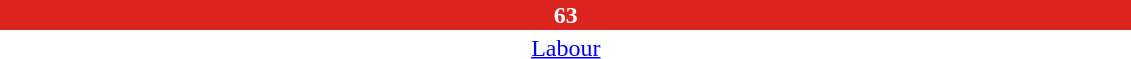<table style="width:60%; text-align:center;">
<tr style="color:white;">
<td style="background:#DC241f; width:100%;"><strong>63</strong></td>
</tr>
<tr>
<td><span><a href='#'>Labour</a></span></td>
</tr>
</table>
